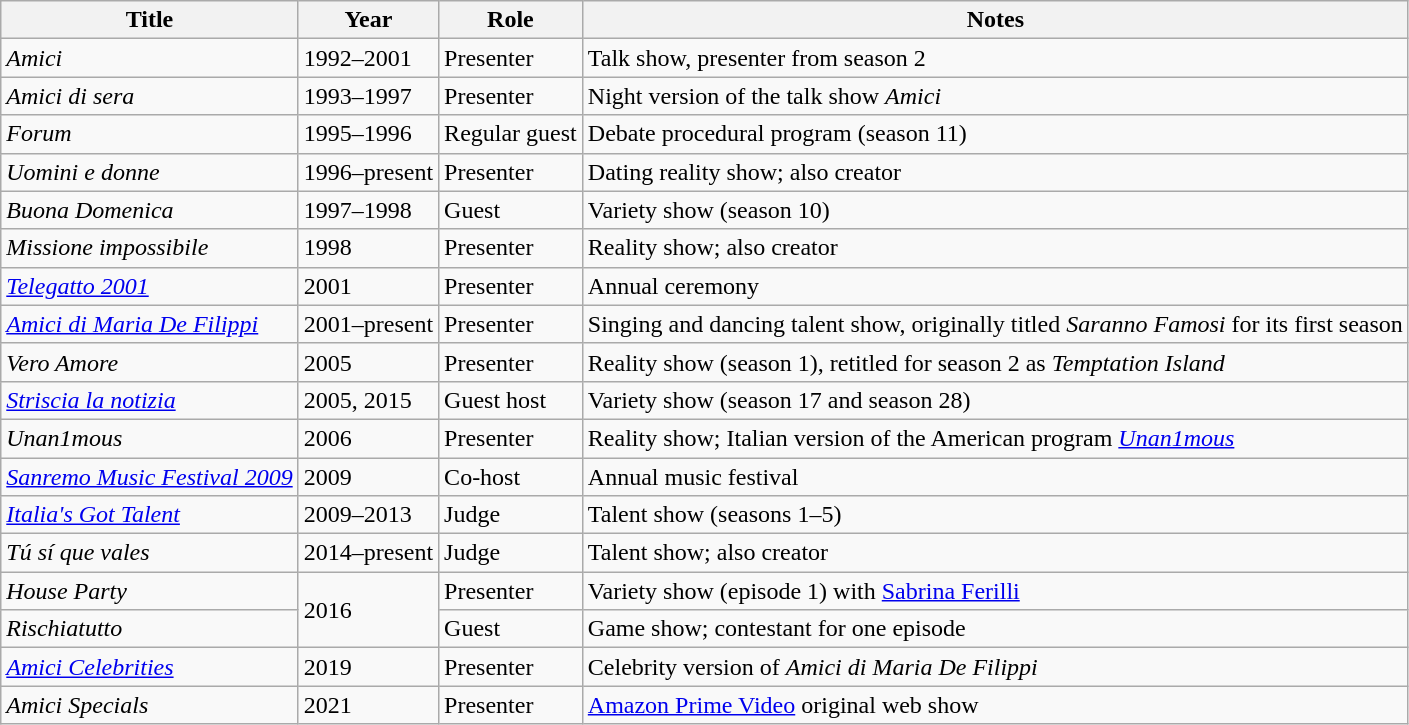<table class="wikitable">
<tr>
<th>Title</th>
<th>Year</th>
<th>Role</th>
<th>Notes</th>
</tr>
<tr>
<td><em>Amici</em></td>
<td>1992–2001</td>
<td>Presenter</td>
<td>Talk show, presenter from season 2</td>
</tr>
<tr>
<td><em>Amici di sera</em></td>
<td>1993–1997</td>
<td>Presenter</td>
<td>Night version of the talk show <em>Amici</em></td>
</tr>
<tr>
<td><em>Forum</em></td>
<td>1995–1996</td>
<td>Regular guest</td>
<td>Debate procedural program (season 11)</td>
</tr>
<tr>
<td><em>Uomini e donne</em></td>
<td>1996–present</td>
<td>Presenter</td>
<td>Dating reality show; also creator</td>
</tr>
<tr>
<td><em>Buona Domenica</em></td>
<td>1997–1998</td>
<td>Guest</td>
<td>Variety show (season 10)</td>
</tr>
<tr>
<td><em>Missione impossibile</em></td>
<td>1998</td>
<td>Presenter</td>
<td>Reality show; also creator</td>
</tr>
<tr>
<td><em><a href='#'>Telegatto 2001</a></em></td>
<td>2001</td>
<td>Presenter</td>
<td>Annual ceremony</td>
</tr>
<tr>
<td><em><a href='#'>Amici di Maria De Filippi</a></em></td>
<td>2001–present</td>
<td>Presenter</td>
<td>Singing and dancing talent show, originally titled <em>Saranno Famosi</em> for its first season</td>
</tr>
<tr>
<td><em>Vero Amore</em></td>
<td>2005</td>
<td>Presenter</td>
<td>Reality show (season 1), retitled for season 2 as <em>Temptation Island</em></td>
</tr>
<tr>
<td><em><a href='#'>Striscia la notizia</a></em></td>
<td>2005, 2015</td>
<td>Guest host</td>
<td>Variety show (season 17 and season 28)</td>
</tr>
<tr>
<td><em>Unan1mous</em></td>
<td>2006</td>
<td>Presenter</td>
<td>Reality show; Italian version of the American program <em><a href='#'>Unan1mous</a></em></td>
</tr>
<tr>
<td><em><a href='#'>Sanremo Music Festival 2009</a></em></td>
<td>2009</td>
<td>Co-host</td>
<td>Annual music festival</td>
</tr>
<tr>
<td><em><a href='#'>Italia's Got Talent</a></em></td>
<td>2009–2013</td>
<td>Judge</td>
<td>Talent show (seasons 1–5)</td>
</tr>
<tr>
<td><em>Tú sí que vales</em></td>
<td>2014–present</td>
<td>Judge</td>
<td>Talent show; also creator</td>
</tr>
<tr>
<td><em>House Party</em></td>
<td rowspan="2">2016</td>
<td>Presenter</td>
<td>Variety show (episode 1) with <a href='#'>Sabrina Ferilli</a></td>
</tr>
<tr>
<td><em>Rischiatutto</em></td>
<td>Guest</td>
<td>Game show; contestant for one episode</td>
</tr>
<tr>
<td><em><a href='#'>Amici Celebrities</a></em></td>
<td>2019</td>
<td>Presenter</td>
<td>Celebrity version of <em>Amici di Maria De Filippi</em></td>
</tr>
<tr>
<td><em>Amici Specials</em></td>
<td>2021</td>
<td>Presenter</td>
<td><a href='#'>Amazon Prime Video</a> original web show</td>
</tr>
</table>
